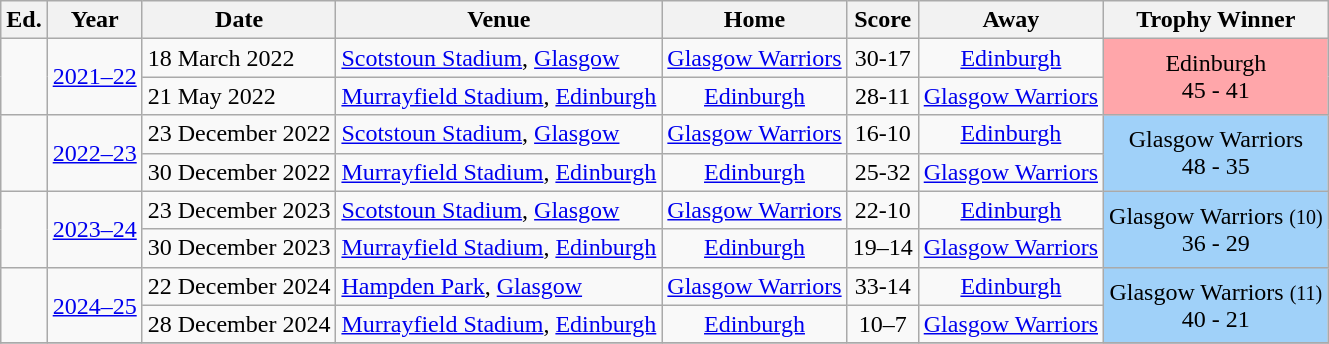<table class="wikitable" style="text-align:center">
<tr>
<th>Ed.</th>
<th>Year</th>
<th>Date</th>
<th>Venue</th>
<th>Home</th>
<th>Score</th>
<th>Away</th>
<th>Trophy Winner<br></th>
</tr>
<tr>
<td rowspan=2></td>
<td rowspan=2><a href='#'>2021–22</a></td>
<td align=left>18 March 2022</td>
<td align=left><a href='#'>Scotstoun Stadium</a>, <a href='#'>Glasgow</a></td>
<td><a href='#'>Glasgow Warriors</a></td>
<td>30-17</td>
<td><a href='#'>Edinburgh</a></td>
<td rowspan=2 style="text-align:center; background:#ffa6aa;">Edinburgh <br>45 - 41</td>
</tr>
<tr>
<td align=left>21 May 2022</td>
<td align=left><a href='#'>Murrayfield Stadium</a>, <a href='#'>Edinburgh</a></td>
<td><a href='#'>Edinburgh</a></td>
<td>28-11</td>
<td><a href='#'>Glasgow Warriors</a></td>
</tr>
<tr>
<td rowspan=2></td>
<td rowspan=2><a href='#'>2022–23</a></td>
<td align=left>23 December 2022</td>
<td align=left><a href='#'>Scotstoun Stadium</a>, <a href='#'>Glasgow</a></td>
<td><a href='#'>Glasgow Warriors</a></td>
<td>16-10</td>
<td><a href='#'>Edinburgh</a></td>
<td rowspan=2 style="text-align:center; background:#A0D1F9;">Glasgow Warriors <br>48 - 35</td>
</tr>
<tr>
<td align=left>30 December 2022</td>
<td align=left><a href='#'>Murrayfield Stadium</a>, <a href='#'>Edinburgh</a></td>
<td><a href='#'>Edinburgh</a></td>
<td>25-32</td>
<td><a href='#'>Glasgow Warriors</a></td>
</tr>
<tr>
<td rowspan=2></td>
<td rowspan=2><a href='#'>2023–24</a></td>
<td align=left>23 December 2023</td>
<td align=left><a href='#'>Scotstoun Stadium</a>, <a href='#'>Glasgow</a></td>
<td><a href='#'>Glasgow Warriors</a></td>
<td>22-10</td>
<td><a href='#'>Edinburgh</a></td>
<td rowspan=2 style="text-align:center; background:#A0D1F9;">Glasgow Warriors <small>(10)</small><br>36 - 29</td>
</tr>
<tr>
<td align=left>30 December 2023</td>
<td align=left><a href='#'>Murrayfield Stadium</a>, <a href='#'>Edinburgh</a></td>
<td><a href='#'>Edinburgh</a></td>
<td>19–14</td>
<td><a href='#'>Glasgow Warriors</a></td>
</tr>
<tr>
<td rowspan=2></td>
<td rowspan=2><a href='#'>2024–25</a></td>
<td align=left>22 December 2024</td>
<td align=left><a href='#'>Hampden Park</a>, <a href='#'>Glasgow</a></td>
<td><a href='#'>Glasgow Warriors</a></td>
<td>33-14</td>
<td><a href='#'>Edinburgh</a></td>
<td rowspan=2 style="text-align:center; background:#A0D1F9;">Glasgow Warriors <small>(11)</small><br>40 - 21</td>
</tr>
<tr>
<td align=left>28 December 2024</td>
<td align=left><a href='#'>Murrayfield Stadium</a>, <a href='#'>Edinburgh</a></td>
<td><a href='#'>Edinburgh</a></td>
<td>10–7</td>
<td><a href='#'>Glasgow Warriors</a></td>
</tr>
<tr>
</tr>
</table>
